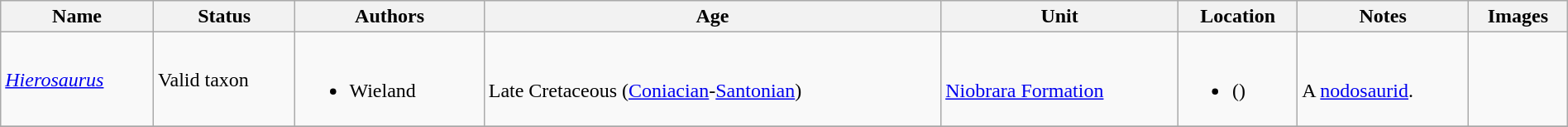<table class="wikitable sortable" align="center" width="100%">
<tr>
<th>Name</th>
<th>Status</th>
<th colspan="2">Authors</th>
<th>Age</th>
<th>Unit</th>
<th>Location</th>
<th class="unsortable">Notes</th>
<th class="unsortable">Images</th>
</tr>
<tr>
<td><em><a href='#'>Hierosaurus</a></em></td>
<td>Valid taxon</td>
<td style="border-right:0px" valign="top"><br><ul><li>Wieland</li></ul></td>
<td style="border-left:0px" valign="top"></td>
<td><br>Late Cretaceous (<a href='#'>Coniacian</a>-<a href='#'>Santonian</a>)</td>
<td><br><a href='#'>Niobrara Formation</a></td>
<td><br><ul><li> ()</li></ul></td>
<td><br>A <a href='#'>nodosaurid</a>.</td>
<td></td>
</tr>
<tr>
</tr>
</table>
